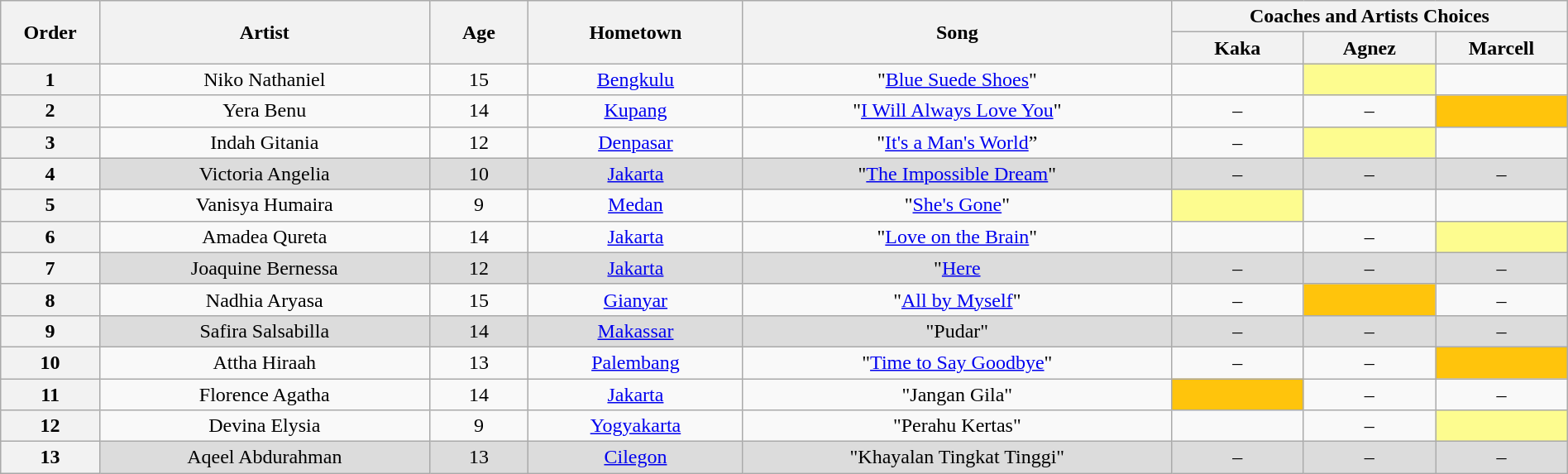<table class="wikitable" style="text-align:center; width:100%;">
<tr>
<th rowspan="2" scope="col" style="width:06%;">Order</th>
<th rowspan="2" scope="col" style="width:20%;">Artist</th>
<th rowspan="2" scope="col" style="width:06%;">Age</th>
<th rowspan="2" scope="col" style="width:13%;">Hometown</th>
<th rowspan="2" scope="col" style="width:26%;">Song</th>
<th colspan="3" scope="col" style="width:40%;">Coaches and Artists Choices</th>
</tr>
<tr>
<th style="width:08%;">Kaka</th>
<th style="width:08%;">Agnez</th>
<th style="width:08%;">Marcell</th>
</tr>
<tr>
<th>1</th>
<td>Niko Nathaniel</td>
<td>15</td>
<td><a href='#'>Bengkulu</a></td>
<td>"<a href='#'>Blue Suede Shoes</a>"</td>
<td><strong></strong></td>
<td style="background:#fdfc8f"><strong></strong></td>
<td><strong></strong></td>
</tr>
<tr>
<th>2</th>
<td>Yera Benu</td>
<td>14</td>
<td><a href='#'>Kupang</a></td>
<td>"<a href='#'>I Will Always Love You</a>"</td>
<td>–</td>
<td>–</td>
<td style="background:#ffc40c"><strong></strong></td>
</tr>
<tr>
<th>3</th>
<td>Indah Gitania</td>
<td>12</td>
<td><a href='#'>Denpasar</a></td>
<td>"<a href='#'>It's a Man's  World</a>”</td>
<td>–</td>
<td style="background:#fdfc8f"><strong></strong></td>
<td><strong></strong></td>
</tr>
<tr style="background:#DCDCDC;">
<th>4</th>
<td>Victoria Angelia</td>
<td>10</td>
<td><a href='#'>Jakarta</a></td>
<td>"<a href='#'>The Impossible Dream</a>"</td>
<td>–</td>
<td>–</td>
<td>–</td>
</tr>
<tr>
<th>5</th>
<td>Vanisya Humaira</td>
<td>9</td>
<td><a href='#'>Medan</a></td>
<td>"<a href='#'>She's Gone</a>"</td>
<td style="background:#fdfc8f"><strong></strong></td>
<td><strong></strong></td>
<td><strong></strong></td>
</tr>
<tr>
<th>6</th>
<td>Amadea Qureta</td>
<td>14</td>
<td><a href='#'>Jakarta</a></td>
<td>"<a href='#'>Love on the Brain</a>"</td>
<td><strong></strong></td>
<td>–</td>
<td style="background:#fdfc8f"><strong></strong></td>
</tr>
<tr style="background:#DCDCDC;">
<th>7</th>
<td>Joaquine Bernessa</td>
<td>12</td>
<td><a href='#'>Jakarta</a></td>
<td>"<a href='#'>Here</a></td>
<td>–</td>
<td>–</td>
<td>–</td>
</tr>
<tr>
<th>8</th>
<td>Nadhia Aryasa</td>
<td>15</td>
<td><a href='#'>Gianyar</a></td>
<td>"<a href='#'>All by Myself</a>"</td>
<td>–</td>
<td style="background:#ffc40c"><strong></strong></td>
<td>–</td>
</tr>
<tr style="background:#DCDCDC;">
<th>9</th>
<td>Safira Salsabilla</td>
<td>14</td>
<td><a href='#'>Makassar</a></td>
<td>"Pudar"</td>
<td>–</td>
<td>–</td>
<td>–</td>
</tr>
<tr>
<th>10</th>
<td>Attha Hiraah</td>
<td>13</td>
<td><a href='#'>Palembang</a></td>
<td>"<a href='#'>Time to Say Goodbye</a>"</td>
<td>–</td>
<td>–</td>
<td style="background:#ffc40c"><strong></strong></td>
</tr>
<tr>
<th>11</th>
<td>Florence Agatha</td>
<td>14</td>
<td><a href='#'>Jakarta</a></td>
<td>"Jangan Gila"</td>
<td style="background:#ffc40c"><strong></strong></td>
<td>–</td>
<td>–</td>
</tr>
<tr>
<th>12</th>
<td>Devina Elysia</td>
<td>9</td>
<td><a href='#'>Yogyakarta</a></td>
<td>"Perahu Kertas"</td>
<td><strong></strong></td>
<td>–</td>
<td style="background:#fdfc8f"><strong></strong></td>
</tr>
<tr style="background:#DCDCDC;">
<th>13</th>
<td>Aqeel Abdurahman</td>
<td>13</td>
<td><a href='#'>Cilegon</a></td>
<td>"Khayalan Tingkat Tinggi"</td>
<td>–</td>
<td>–</td>
<td>–</td>
</tr>
</table>
